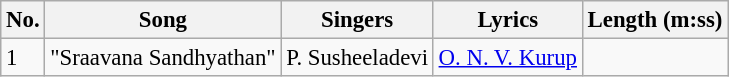<table class="wikitable" style="font-size:95%;">
<tr>
<th>No.</th>
<th>Song</th>
<th>Singers</th>
<th>Lyrics</th>
<th>Length (m:ss)</th>
</tr>
<tr>
<td>1</td>
<td>"Sraavana Sandhyathan"</td>
<td>P. Susheeladevi</td>
<td><a href='#'>O. N. V. Kurup</a></td>
<td></td>
</tr>
</table>
